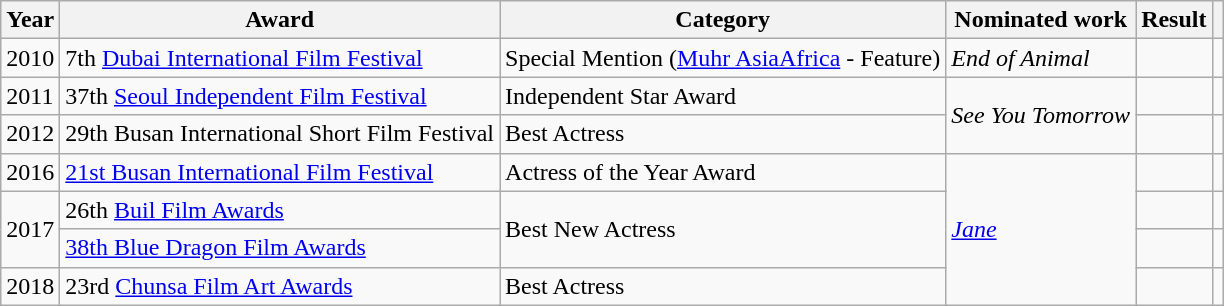<table class="wikitable sortable">
<tr>
<th>Year</th>
<th>Award</th>
<th>Category</th>
<th>Nominated work</th>
<th>Result</th>
<th></th>
</tr>
<tr>
<td>2010</td>
<td>7th <a href='#'>Dubai International Film Festival</a></td>
<td>Special Mention (<a href='#'>Muhr AsiaAfrica</a> - Feature)</td>
<td><em>End of Animal</em></td>
<td></td>
<td style="text-align:center"></td>
</tr>
<tr>
<td>2011</td>
<td>37th <a href='#'>Seoul Independent Film Festival</a></td>
<td>Independent Star Award</td>
<td rowspan="2"><em>See You Tomorrow</em></td>
<td></td>
<td style="text-align:center"></td>
</tr>
<tr>
<td>2012</td>
<td>29th Busan International Short Film Festival</td>
<td>Best Actress</td>
<td></td>
<td style="text-align:center"></td>
</tr>
<tr>
<td>2016</td>
<td><a href='#'>21st Busan International Film Festival</a></td>
<td>Actress of the Year Award</td>
<td rowspan="4"><em><a href='#'>Jane</a></em></td>
<td></td>
<td style="text-align:center"></td>
</tr>
<tr>
<td rowspan="2">2017</td>
<td>26th <a href='#'>Buil Film Awards</a></td>
<td rowspan="2">Best New Actress</td>
<td></td>
<td style="text-align:center"></td>
</tr>
<tr>
<td><a href='#'>38th Blue Dragon Film Awards</a></td>
<td></td>
<td style="text-align:center"></td>
</tr>
<tr>
<td>2018</td>
<td>23rd <a href='#'>Chunsa Film Art Awards</a></td>
<td>Best Actress</td>
<td></td>
<td style="text-align:center"></td>
</tr>
</table>
